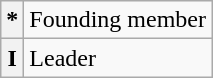<table class="wikitable">
<tr>
<th>*</th>
<td>Founding member</td>
</tr>
<tr>
<th><strong>I</strong></th>
<td>Leader</td>
</tr>
</table>
